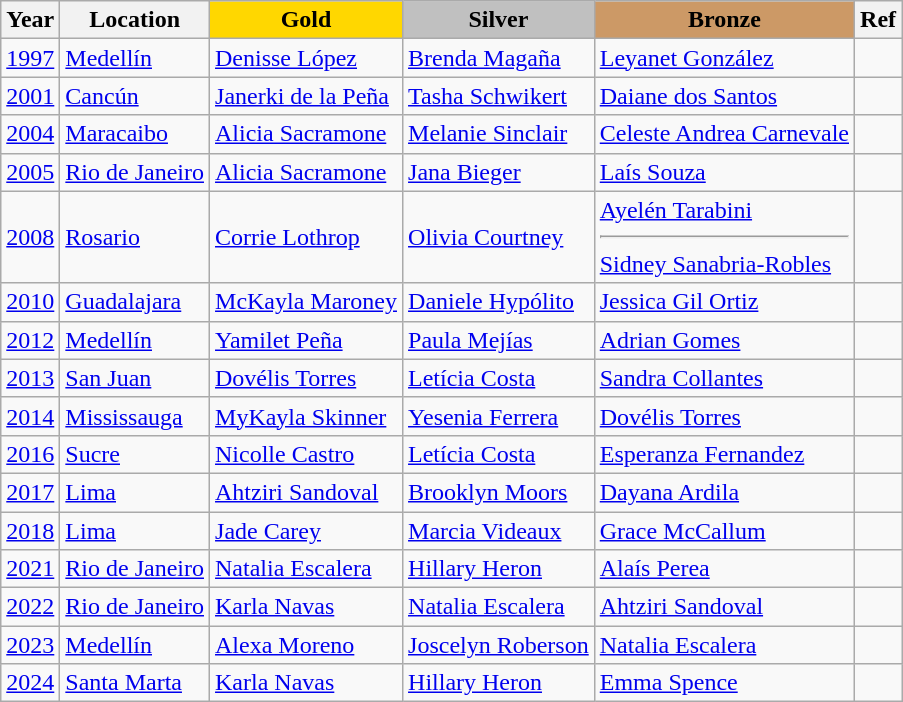<table class="wikitable">
<tr>
<th>Year</th>
<th>Location</th>
<th style="background-color:gold;">Gold</th>
<th style="background-color:silver;">Silver</th>
<th style="background-color:#cc9966;">Bronze</th>
<th>Ref</th>
</tr>
<tr>
<td><a href='#'>1997</a></td>
<td> <a href='#'>Medellín</a></td>
<td> <a href='#'>Denisse López</a></td>
<td> <a href='#'>Brenda Magaña</a></td>
<td> <a href='#'>Leyanet González</a></td>
<td></td>
</tr>
<tr>
<td><a href='#'>2001</a></td>
<td> <a href='#'>Cancún</a></td>
<td> <a href='#'>Janerki de la Peña</a></td>
<td> <a href='#'>Tasha Schwikert</a></td>
<td> <a href='#'>Daiane dos Santos</a></td>
<td></td>
</tr>
<tr>
<td><a href='#'>2004</a></td>
<td> <a href='#'>Maracaibo</a></td>
<td> <a href='#'>Alicia Sacramone</a></td>
<td> <a href='#'>Melanie Sinclair</a></td>
<td> <a href='#'>Celeste Andrea Carnevale</a></td>
</tr>
<tr>
<td><a href='#'>2005</a></td>
<td> <a href='#'>Rio de Janeiro</a></td>
<td> <a href='#'>Alicia Sacramone</a></td>
<td> <a href='#'>Jana Bieger</a></td>
<td> <a href='#'>Laís Souza</a></td>
<td></td>
</tr>
<tr>
<td><a href='#'>2008</a></td>
<td> <a href='#'>Rosario</a></td>
<td> <a href='#'>Corrie Lothrop</a></td>
<td> <a href='#'>Olivia Courtney</a></td>
<td> <a href='#'>Ayelén Tarabini</a><hr> <a href='#'>Sidney Sanabria-Robles</a></td>
<td></td>
</tr>
<tr>
<td><a href='#'>2010</a></td>
<td> <a href='#'>Guadalajara</a></td>
<td> <a href='#'>McKayla Maroney</a></td>
<td> <a href='#'>Daniele Hypólito</a></td>
<td> <a href='#'>Jessica Gil Ortiz</a></td>
<td></td>
</tr>
<tr>
<td><a href='#'>2012</a></td>
<td> <a href='#'>Medellín</a></td>
<td> <a href='#'>Yamilet Peña</a></td>
<td> <a href='#'>Paula Mejías</a></td>
<td> <a href='#'>Adrian Gomes</a></td>
<td></td>
</tr>
<tr>
<td><a href='#'>2013</a></td>
<td> <a href='#'>San Juan</a></td>
<td> <a href='#'>Dovélis Torres</a></td>
<td> <a href='#'>Letícia Costa</a></td>
<td> <a href='#'>Sandra Collantes</a></td>
<td></td>
</tr>
<tr>
<td><a href='#'>2014</a></td>
<td> <a href='#'>Mississauga</a></td>
<td> <a href='#'>MyKayla Skinner</a></td>
<td> <a href='#'>Yesenia Ferrera</a></td>
<td> <a href='#'>Dovélis Torres</a></td>
<td></td>
</tr>
<tr>
<td><a href='#'>2016</a></td>
<td> <a href='#'>Sucre</a></td>
<td> <a href='#'>Nicolle Castro</a></td>
<td> <a href='#'>Letícia Costa</a></td>
<td> <a href='#'>Esperanza Fernandez</a></td>
<td></td>
</tr>
<tr>
<td><a href='#'>2017</a></td>
<td> <a href='#'>Lima</a></td>
<td> <a href='#'>Ahtziri Sandoval</a></td>
<td> <a href='#'>Brooklyn Moors</a></td>
<td> <a href='#'>Dayana Ardila</a></td>
<td></td>
</tr>
<tr>
<td><a href='#'>2018</a></td>
<td> <a href='#'>Lima</a></td>
<td> <a href='#'>Jade Carey</a></td>
<td> <a href='#'>Marcia Videaux</a></td>
<td> <a href='#'>Grace McCallum</a></td>
<td></td>
</tr>
<tr>
<td><a href='#'>2021</a></td>
<td> <a href='#'>Rio de Janeiro</a></td>
<td> <a href='#'>Natalia Escalera</a></td>
<td> <a href='#'>Hillary Heron</a></td>
<td> <a href='#'>Alaís Perea</a></td>
<td></td>
</tr>
<tr>
<td><a href='#'>2022</a></td>
<td> <a href='#'>Rio de Janeiro</a></td>
<td> <a href='#'>Karla Navas</a></td>
<td> <a href='#'>Natalia Escalera</a></td>
<td> <a href='#'>Ahtziri Sandoval</a></td>
<td></td>
</tr>
<tr>
<td><a href='#'>2023</a></td>
<td> <a href='#'>Medellín</a></td>
<td> <a href='#'>Alexa Moreno</a></td>
<td> <a href='#'>Joscelyn Roberson</a></td>
<td> <a href='#'>Natalia Escalera</a></td>
<td></td>
</tr>
<tr>
<td><a href='#'>2024</a></td>
<td> <a href='#'>Santa Marta</a></td>
<td> <a href='#'>Karla Navas</a></td>
<td> <a href='#'>Hillary Heron</a></td>
<td> <a href='#'>Emma Spence</a></td>
<td></td>
</tr>
</table>
